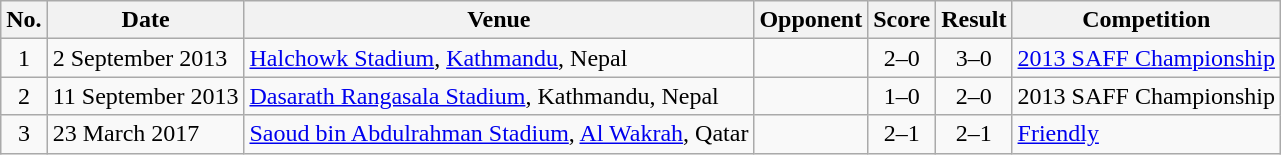<table class="wikitable sortable">
<tr>
<th scope="col">No.</th>
<th scope="col">Date</th>
<th scope="col">Venue</th>
<th scope="col">Opponent</th>
<th scope="col">Score</th>
<th scope="col">Result</th>
<th scope="col">Competition</th>
</tr>
<tr>
<td align="center">1</td>
<td>2 September 2013</td>
<td><a href='#'>Halchowk Stadium</a>, <a href='#'>Kathmandu</a>, Nepal</td>
<td></td>
<td align="center">2–0</td>
<td align="center">3–0</td>
<td><a href='#'>2013 SAFF Championship</a></td>
</tr>
<tr>
<td align="center">2</td>
<td>11 September 2013</td>
<td><a href='#'>Dasarath Rangasala Stadium</a>, Kathmandu, Nepal</td>
<td></td>
<td align="center">1–0</td>
<td align="center">2–0</td>
<td>2013 SAFF Championship</td>
</tr>
<tr>
<td align="center">3</td>
<td>23 March 2017</td>
<td><a href='#'>Saoud bin Abdulrahman Stadium</a>, <a href='#'>Al Wakrah</a>, Qatar</td>
<td></td>
<td align="center">2–1</td>
<td align="center">2–1</td>
<td><a href='#'>Friendly</a></td>
</tr>
</table>
